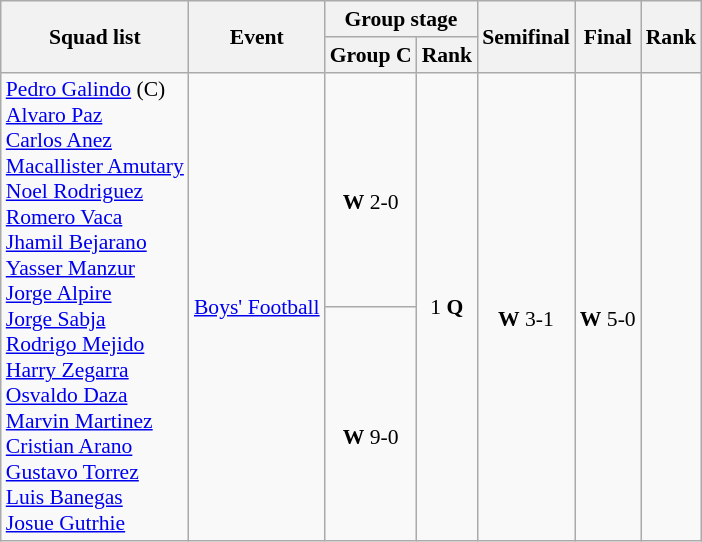<table class=wikitable style="font-size:90%">
<tr>
<th rowspan=2>Squad list</th>
<th rowspan=2>Event</th>
<th colspan=2>Group stage</th>
<th rowspan=2>Semifinal</th>
<th rowspan=2>Final</th>
<th rowspan=2>Rank</th>
</tr>
<tr>
<th>Group C</th>
<th>Rank</th>
</tr>
<tr>
<td rowspan=2><a href='#'>Pedro Galindo</a> (C)<br><a href='#'>Alvaro Paz</a><br><a href='#'>Carlos Anez</a><br><a href='#'>Macallister Amutary</a><br><a href='#'>Noel Rodriguez</a><br><a href='#'>Romero Vaca</a><br><a href='#'>Jhamil Bejarano</a><br><a href='#'>Yasser Manzur</a><br><a href='#'>Jorge Alpire</a><br><a href='#'>Jorge Sabja</a><br><a href='#'>Rodrigo Mejido</a><br><a href='#'>Harry Zegarra</a><br><a href='#'>Osvaldo Daza</a><br><a href='#'>Marvin Martinez</a><br><a href='#'>Cristian Arano</a><br><a href='#'>Gustavo Torrez</a><br><a href='#'>Luis Banegas</a><br><a href='#'>Josue Gutrhie</a></td>
<td rowspan=2><a href='#'>Boys' Football</a></td>
<td align=center><br> <strong>W</strong> 2-0</td>
<td rowspan=2 align=center>1 <strong>Q</strong></td>
<td rowspan=2 align=center><br> <strong>W</strong> 3-1</td>
<td rowspan=2 align=center><br> <strong>W</strong> 5-0</td>
<td rowspan=2 align=center></td>
</tr>
<tr>
<td align=center><br> <strong>W</strong> 9-0</td>
</tr>
</table>
